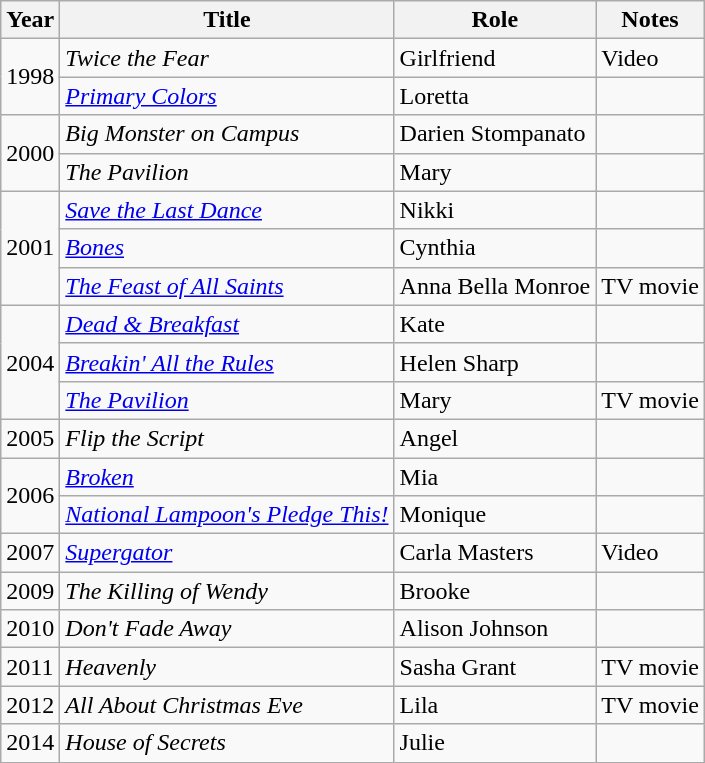<table class="wikitable sortable">
<tr>
<th>Year</th>
<th>Title</th>
<th>Role</th>
<th>Notes</th>
</tr>
<tr>
<td rowspan=2>1998</td>
<td><em>Twice the Fear</em></td>
<td>Girlfriend</td>
<td>Video</td>
</tr>
<tr>
<td><em><a href='#'>Primary Colors</a></em></td>
<td>Loretta</td>
<td></td>
</tr>
<tr>
<td rowspan=2>2000</td>
<td><em>Big Monster on Campus</em></td>
<td>Darien Stompanato</td>
<td></td>
</tr>
<tr>
<td><em>The Pavilion</em></td>
<td>Mary</td>
<td></td>
</tr>
<tr>
<td rowspan=3>2001</td>
<td><em><a href='#'>Save the Last Dance</a></em></td>
<td>Nikki</td>
<td></td>
</tr>
<tr>
<td><em><a href='#'>Bones</a></em></td>
<td>Cynthia</td>
<td></td>
</tr>
<tr>
<td><em><a href='#'>The Feast of All Saints</a></em></td>
<td>Anna Bella Monroe</td>
<td>TV movie</td>
</tr>
<tr>
<td rowspan=3>2004</td>
<td><em><a href='#'>Dead & Breakfast</a></em></td>
<td>Kate</td>
<td></td>
</tr>
<tr>
<td><em><a href='#'>Breakin' All the Rules</a></em></td>
<td>Helen Sharp</td>
<td></td>
</tr>
<tr>
<td><em><a href='#'>The Pavilion</a></em></td>
<td>Mary</td>
<td>TV movie</td>
</tr>
<tr>
<td>2005</td>
<td><em>Flip the Script</em></td>
<td>Angel</td>
<td></td>
</tr>
<tr>
<td rowspan=2>2006</td>
<td><em><a href='#'>Broken</a></em></td>
<td>Mia</td>
<td></td>
</tr>
<tr>
<td><em><a href='#'>National Lampoon's Pledge This!</a></em></td>
<td>Monique</td>
<td></td>
</tr>
<tr>
<td>2007</td>
<td><em><a href='#'>Supergator</a></em></td>
<td>Carla Masters</td>
<td>Video</td>
</tr>
<tr>
<td>2009</td>
<td><em>The Killing of Wendy</em></td>
<td>Brooke</td>
<td></td>
</tr>
<tr>
<td>2010</td>
<td><em>Don't Fade Away</em></td>
<td>Alison Johnson</td>
<td></td>
</tr>
<tr>
<td>2011</td>
<td><em>Heavenly</em></td>
<td>Sasha Grant</td>
<td>TV movie</td>
</tr>
<tr>
<td>2012</td>
<td><em>All About Christmas Eve</em></td>
<td>Lila</td>
<td>TV movie</td>
</tr>
<tr>
<td>2014</td>
<td><em>House of Secrets</em></td>
<td>Julie</td>
<td></td>
</tr>
</table>
